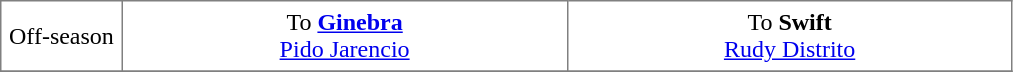<table border="1" style="border-collapse:collapse; text-align: center" cellpadding="5">
<tr>
<td style="width:12%">Off-season</td>
<td style="width:44%" valign="top">To <strong><a href='#'>Ginebra</a></strong><br><a href='#'>Pido Jarencio</a></td>
<td style="width:44%" valign="top">To <strong>Swift</strong><br><a href='#'>Rudy Distrito</a></td>
</tr>
<tr>
</tr>
</table>
